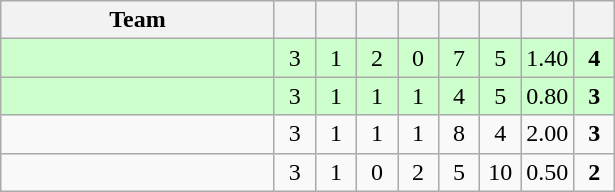<table class="wikitable" style="text-align:center;">
<tr>
<th width="175">Team</th>
<th width=20></th>
<th width=20></th>
<th width=20></th>
<th width=20></th>
<th width=20></th>
<th width=20></th>
<th width=20></th>
<th width=20></th>
</tr>
<tr bgcolor="#ccffcc">
<td align="left"></td>
<td>3</td>
<td>1</td>
<td>2</td>
<td>0</td>
<td>7</td>
<td>5</td>
<td>1.40</td>
<td><strong>4</strong></td>
</tr>
<tr bgcolor="#ccffcc">
<td align="left"></td>
<td>3</td>
<td>1</td>
<td>1</td>
<td>1</td>
<td>4</td>
<td>5</td>
<td>0.80</td>
<td><strong>3</strong></td>
</tr>
<tr>
<td align="left"></td>
<td>3</td>
<td>1</td>
<td>1</td>
<td>1</td>
<td>8</td>
<td>4</td>
<td>2.00</td>
<td><strong>3</strong></td>
</tr>
<tr>
<td align="left"></td>
<td>3</td>
<td>1</td>
<td>0</td>
<td>2</td>
<td>5</td>
<td>10</td>
<td>0.50</td>
<td><strong>2</strong></td>
</tr>
</table>
